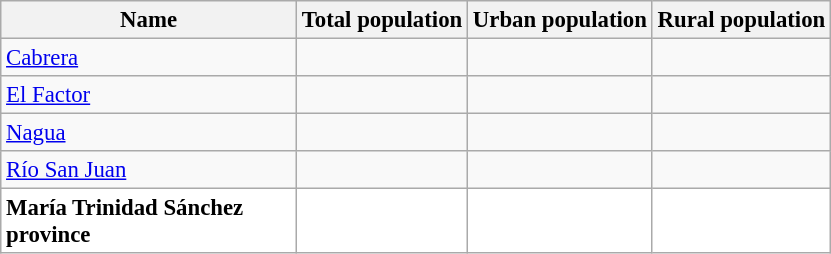<table class="wikitable sortable" style="text-align:right; font-size:95%;">
<tr>
<th width="190px">Name</th>
<th>Total population</th>
<th>Urban population</th>
<th>Rural population</th>
</tr>
<tr>
<td align="left"><a href='#'>Cabrera</a></td>
<td></td>
<td></td>
<td></td>
</tr>
<tr>
<td align="left"><a href='#'>El Factor</a></td>
<td></td>
<td></td>
<td></td>
</tr>
<tr>
<td align="left"><a href='#'>Nagua</a></td>
<td></td>
<td></td>
<td></td>
</tr>
<tr>
<td align="left"><a href='#'>Río San Juan</a></td>
<td></td>
<td></td>
<td></td>
</tr>
<tr style="background:white">
<td align="left"><strong>María Trinidad Sánchez province</strong></td>
<td></td>
<td></td>
<td></td>
</tr>
</table>
